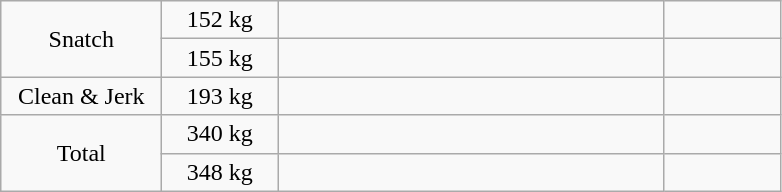<table class = "wikitable" style="text-align:center;">
<tr>
<td rowspan=2 width=100>Snatch</td>
<td width=70>152 kg</td>
<td width=250 align=left></td>
<td width=70></td>
</tr>
<tr>
<td>155 kg</td>
<td align=left></td>
<td></td>
</tr>
<tr>
<td>Clean & Jerk</td>
<td>193 kg</td>
<td align=left></td>
<td></td>
</tr>
<tr>
<td rowspan=2>Total</td>
<td>340 kg</td>
<td align=left></td>
<td></td>
</tr>
<tr>
<td>348 kg</td>
<td align=left></td>
<td></td>
</tr>
</table>
